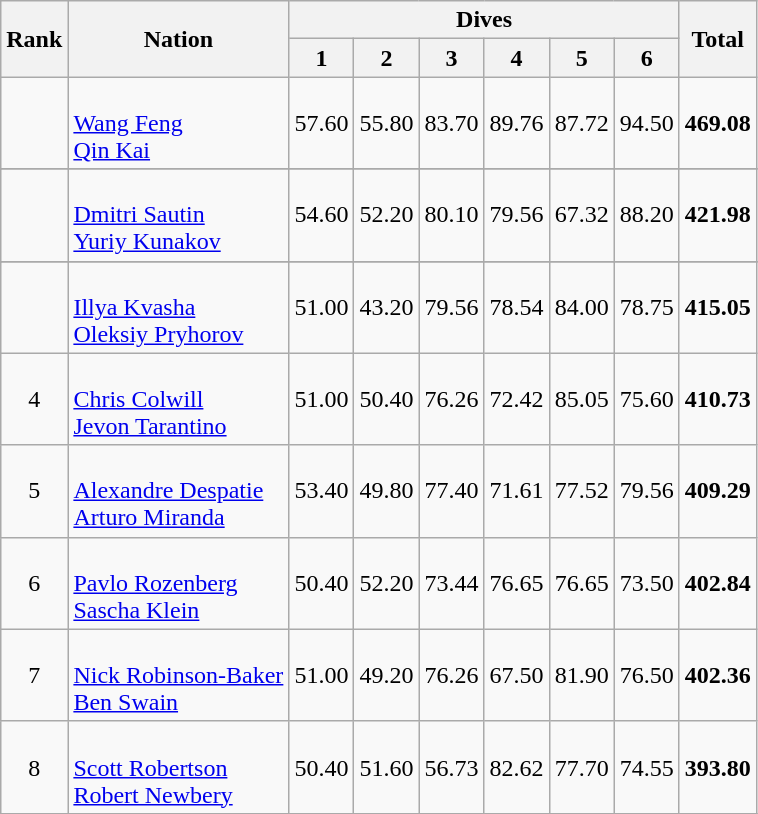<table class="wikitable sortable">
<tr>
<th rowspan="2">Rank</th>
<th rowspan="2">Nation</th>
<th colspan="6">Dives</th>
<th rowspan="2">Total</th>
</tr>
<tr>
<th>1</th>
<th>2</th>
<th>3</th>
<th>4</th>
<th>5</th>
<th>6</th>
</tr>
<tr>
<td align="center"></td>
<td><br><a href='#'>Wang Feng</a><br><a href='#'>Qin Kai</a></td>
<td align="center">57.60</td>
<td align="center">55.80</td>
<td align="center">83.70</td>
<td align="center">89.76</td>
<td align="center">87.72</td>
<td align="center">94.50</td>
<td align="center"><strong>469.08</strong></td>
</tr>
<tr>
</tr>
<tr>
<td align="center"></td>
<td><br><a href='#'>Dmitri Sautin</a><br><a href='#'>Yuriy Kunakov</a></td>
<td align="center">54.60</td>
<td align="center">52.20</td>
<td align="center">80.10</td>
<td align="center">79.56</td>
<td align="center">67.32</td>
<td align="center">88.20</td>
<td align="center"><strong>421.98</strong></td>
</tr>
<tr>
</tr>
<tr>
<td align="center"></td>
<td><br><a href='#'>Illya Kvasha</a><br><a href='#'>Oleksiy Pryhorov</a></td>
<td align="center">51.00</td>
<td align="center">43.20</td>
<td align="center">79.56</td>
<td align="center">78.54</td>
<td align="center">84.00</td>
<td align="center">78.75</td>
<td align="center"><strong>415.05</strong></td>
</tr>
<tr>
<td align="center">4</td>
<td><br><a href='#'>Chris Colwill</a><br><a href='#'>Jevon Tarantino</a></td>
<td align="center">51.00</td>
<td align="center">50.40</td>
<td align="center">76.26</td>
<td align="center">72.42</td>
<td align="center">85.05</td>
<td align="center">75.60</td>
<td align="center"><strong>410.73</strong></td>
</tr>
<tr>
<td align="center">5</td>
<td><br><a href='#'>Alexandre Despatie</a><br><a href='#'>Arturo Miranda</a></td>
<td align="center">53.40</td>
<td align="center">49.80</td>
<td align="center">77.40</td>
<td align="center">71.61</td>
<td align="center">77.52</td>
<td align="center">79.56</td>
<td align="center"><strong>409.29</strong></td>
</tr>
<tr>
<td align="center">6</td>
<td><br><a href='#'>Pavlo Rozenberg</a><br><a href='#'>Sascha Klein</a></td>
<td align="center">50.40</td>
<td align="center">52.20</td>
<td align="center">73.44</td>
<td align="center">76.65</td>
<td align="center">76.65</td>
<td align="center">73.50</td>
<td align="center"><strong>402.84</strong></td>
</tr>
<tr>
<td align="center">7</td>
<td><br><a href='#'>Nick Robinson-Baker</a><br><a href='#'>Ben Swain</a></td>
<td align="center">51.00</td>
<td align="center">49.20</td>
<td align="center">76.26</td>
<td align="center">67.50</td>
<td align="center">81.90</td>
<td align="center">76.50</td>
<td align="center"><strong>402.36</strong></td>
</tr>
<tr>
<td align="center">8</td>
<td><br><a href='#'>Scott Robertson</a><br><a href='#'>Robert Newbery</a></td>
<td align="center">50.40</td>
<td align="center">51.60</td>
<td align="center">56.73</td>
<td align="center">82.62</td>
<td align="center">77.70</td>
<td align="center">74.55</td>
<td align="center"><strong>393.80</strong></td>
</tr>
<tr>
</tr>
</table>
